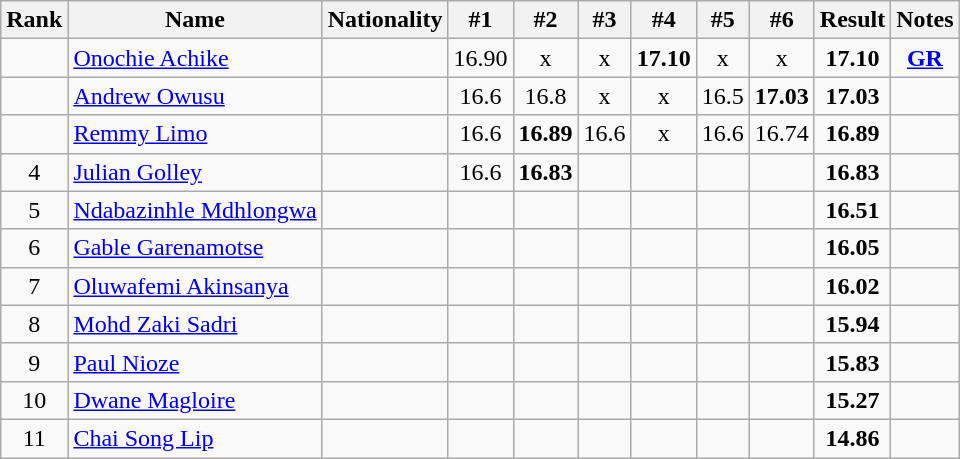<table class="wikitable sortable" style="text-align:center">
<tr>
<th>Rank</th>
<th>Name</th>
<th>Nationality</th>
<th>#1</th>
<th>#2</th>
<th>#3</th>
<th>#4</th>
<th>#5</th>
<th>#6</th>
<th>Result</th>
<th>Notes</th>
</tr>
<tr>
<td></td>
<td align=left><a href='#'>Onochie Achike</a></td>
<td align=left></td>
<td>16.90</td>
<td>x</td>
<td>x</td>
<td><strong>17.10</strong></td>
<td>x</td>
<td>x</td>
<td><strong>17.10</strong></td>
<td><strong><a href='#'>GR</a></strong></td>
</tr>
<tr>
<td></td>
<td align=left><a href='#'>Andrew Owusu</a></td>
<td align=left></td>
<td>16.6</td>
<td>16.8</td>
<td>x</td>
<td>x</td>
<td>16.5</td>
<td><strong>17.03</strong></td>
<td><strong>17.03</strong></td>
<td></td>
</tr>
<tr>
<td></td>
<td align=left><a href='#'>Remmy Limo</a></td>
<td align=left></td>
<td>16.6</td>
<td><strong>16.89</strong></td>
<td>16.6</td>
<td>x</td>
<td>16.6</td>
<td>16.74</td>
<td><strong>16.89</strong></td>
<td></td>
</tr>
<tr>
<td>4</td>
<td align=left><a href='#'>Julian Golley</a></td>
<td align=left></td>
<td>16.6</td>
<td><strong>16.83</strong></td>
<td></td>
<td></td>
<td></td>
<td></td>
<td><strong>16.83</strong></td>
<td></td>
</tr>
<tr>
<td>5</td>
<td align=left><a href='#'>Ndabazinhle Mdhlongwa</a></td>
<td align=left></td>
<td></td>
<td></td>
<td></td>
<td></td>
<td></td>
<td></td>
<td><strong>16.51</strong></td>
<td></td>
</tr>
<tr>
<td>6</td>
<td align=left><a href='#'>Gable Garenamotse</a></td>
<td align=left></td>
<td></td>
<td></td>
<td></td>
<td></td>
<td></td>
<td></td>
<td><strong>16.05</strong></td>
<td></td>
</tr>
<tr>
<td>7</td>
<td align=left><a href='#'>Oluwafemi Akinsanya</a></td>
<td align=left></td>
<td></td>
<td></td>
<td></td>
<td></td>
<td></td>
<td></td>
<td><strong>16.02</strong></td>
<td></td>
</tr>
<tr>
<td>8</td>
<td align=left><a href='#'>Mohd Zaki Sadri</a></td>
<td align=left></td>
<td></td>
<td></td>
<td></td>
<td></td>
<td></td>
<td></td>
<td><strong>15.94</strong></td>
<td></td>
</tr>
<tr>
<td>9</td>
<td align=left><a href='#'>Paul Nioze</a></td>
<td align=left></td>
<td></td>
<td></td>
<td></td>
<td></td>
<td></td>
<td></td>
<td><strong>15.83</strong></td>
<td></td>
</tr>
<tr>
<td>10</td>
<td align=left><a href='#'>Dwane Magloire</a></td>
<td align=left></td>
<td></td>
<td></td>
<td></td>
<td></td>
<td></td>
<td></td>
<td><strong>15.27</strong></td>
<td></td>
</tr>
<tr>
<td>11</td>
<td align=left><a href='#'>Chai Song Lip</a></td>
<td align=left></td>
<td></td>
<td></td>
<td></td>
<td></td>
<td></td>
<td></td>
<td><strong>14.86</strong></td>
<td></td>
</tr>
</table>
